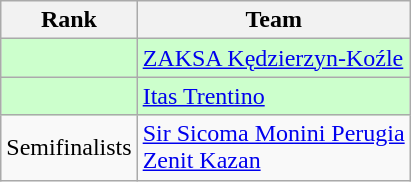<table class="wikitable" style="text-align:center">
<tr>
<th width=40>Rank</th>
<th>Team</th>
</tr>
<tr bgcolor=#CCFFCC>
<td></td>
<td align=left> <a href='#'>ZAKSA Kędzierzyn-Koźle</a></td>
</tr>
<tr bgcolor=#CCFFCC>
<td></td>
<td align=left> <a href='#'>Itas Trentino</a></td>
</tr>
<tr>
<td>Semifinalists</td>
<td align=left> <a href='#'>Sir Sicoma Monini Perugia</a><br>  <a href='#'>Zenit Kazan</a></td>
</tr>
</table>
